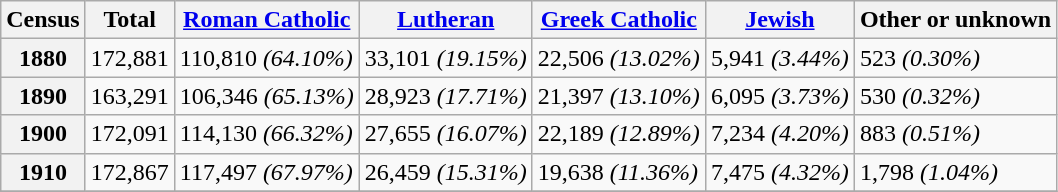<table class="wikitable">
<tr>
<th>Census</th>
<th>Total</th>
<th><a href='#'>Roman Catholic</a></th>
<th><a href='#'>Lutheran</a></th>
<th><a href='#'>Greek Catholic</a></th>
<th><a href='#'>Jewish</a></th>
<th>Other or unknown</th>
</tr>
<tr>
<th>1880</th>
<td>172,881</td>
<td>110,810 <em>(64.10%)</em></td>
<td>33,101 <em>(19.15%)</em></td>
<td>22,506 <em>(13.02%)</em></td>
<td>5,941 <em>(3.44%)</em></td>
<td>523 <em>(0.30%)</em></td>
</tr>
<tr>
<th>1890</th>
<td>163,291</td>
<td>106,346 <em>(65.13%)</em></td>
<td>28,923 <em>(17.71%)</em></td>
<td>21,397 <em>(13.10%)</em></td>
<td>6,095 <em>(3.73%)</em></td>
<td>530 <em>(0.32%)</em></td>
</tr>
<tr>
<th>1900</th>
<td>172,091</td>
<td>114,130 <em>(66.32%)</em></td>
<td>27,655 <em>(16.07%)</em></td>
<td>22,189 <em>(12.89%)</em></td>
<td>7,234 <em>(4.20%)</em></td>
<td>883 <em>(0.51%)</em></td>
</tr>
<tr>
<th>1910</th>
<td>172,867</td>
<td>117,497 <em>(67.97%)</em></td>
<td>26,459 <em>(15.31%)</em></td>
<td>19,638 <em>(11.36%)</em></td>
<td>7,475 <em>(4.32%)</em></td>
<td>1,798 <em>(1.04%)</em></td>
</tr>
<tr>
</tr>
</table>
